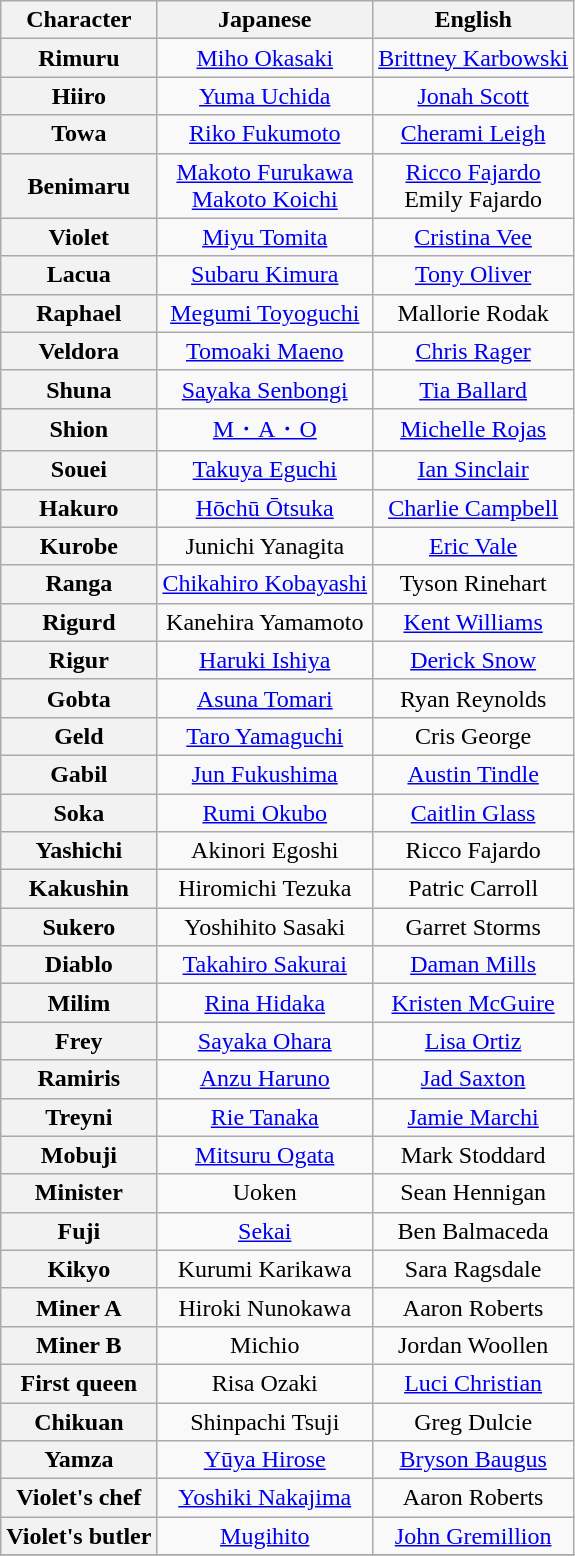<table class="wikitable" style="text-align:center;">
<tr>
<th>Character</th>
<th>Japanese</th>
<th>English</th>
</tr>
<tr>
<th>Rimuru</th>
<td><a href='#'>Miho Okasaki</a></td>
<td><a href='#'>Brittney Karbowski</a></td>
</tr>
<tr>
<th>Hiiro</th>
<td><a href='#'>Yuma Uchida</a></td>
<td><a href='#'>Jonah Scott</a></td>
</tr>
<tr>
<th>Towa</th>
<td><a href='#'>Riko Fukumoto</a></td>
<td><a href='#'>Cherami Leigh</a></td>
</tr>
<tr>
<th>Benimaru</th>
<td><a href='#'>Makoto Furukawa</a><br><a href='#'>Makoto Koichi</a> </td>
<td><a href='#'>Ricco Fajardo</a><br>Emily Fajardo </td>
</tr>
<tr>
<th>Violet</th>
<td><a href='#'>Miyu Tomita</a></td>
<td><a href='#'>Cristina Vee</a></td>
</tr>
<tr>
<th>Lacua</th>
<td><a href='#'>Subaru Kimura</a></td>
<td><a href='#'>Tony Oliver</a></td>
</tr>
<tr>
<th>Raphael</th>
<td><a href='#'>Megumi Toyoguchi</a></td>
<td>Mallorie Rodak</td>
</tr>
<tr>
<th>Veldora</th>
<td><a href='#'>Tomoaki Maeno</a></td>
<td><a href='#'>Chris Rager</a></td>
</tr>
<tr>
<th>Shuna</th>
<td><a href='#'>Sayaka Senbongi</a></td>
<td><a href='#'>Tia Ballard</a></td>
</tr>
<tr>
<th>Shion</th>
<td><a href='#'>M・A・O</a></td>
<td><a href='#'>Michelle Rojas</a></td>
</tr>
<tr>
<th>Souei</th>
<td><a href='#'>Takuya Eguchi</a></td>
<td><a href='#'>Ian Sinclair</a></td>
</tr>
<tr>
<th>Hakuro</th>
<td><a href='#'>Hōchū Ōtsuka</a></td>
<td><a href='#'>Charlie Campbell</a></td>
</tr>
<tr>
<th>Kurobe</th>
<td>Junichi Yanagita</td>
<td><a href='#'>Eric Vale</a></td>
</tr>
<tr>
<th>Ranga</th>
<td><a href='#'>Chikahiro Kobayashi</a></td>
<td>Tyson Rinehart</td>
</tr>
<tr>
<th>Rigurd</th>
<td>Kanehira Yamamoto</td>
<td><a href='#'>Kent Williams</a></td>
</tr>
<tr>
<th>Rigur</th>
<td><a href='#'>Haruki Ishiya</a></td>
<td><a href='#'>Derick Snow</a></td>
</tr>
<tr>
<th>Gobta</th>
<td><a href='#'>Asuna Tomari</a></td>
<td>Ryan Reynolds</td>
</tr>
<tr>
<th>Geld</th>
<td><a href='#'>Taro Yamaguchi</a></td>
<td>Cris George</td>
</tr>
<tr>
<th>Gabil</th>
<td><a href='#'>Jun Fukushima</a></td>
<td><a href='#'>Austin Tindle</a></td>
</tr>
<tr>
<th>Soka</th>
<td><a href='#'>Rumi Okubo</a></td>
<td><a href='#'>Caitlin Glass</a></td>
</tr>
<tr>
<th>Yashichi</th>
<td>Akinori Egoshi</td>
<td>Ricco Fajardo</td>
</tr>
<tr>
<th>Kakushin</th>
<td>Hiromichi Tezuka</td>
<td>Patric Carroll</td>
</tr>
<tr>
<th>Sukero</th>
<td>Yoshihito Sasaki</td>
<td>Garret Storms</td>
</tr>
<tr>
<th>Diablo</th>
<td><a href='#'>Takahiro Sakurai</a></td>
<td><a href='#'>Daman Mills</a></td>
</tr>
<tr>
<th>Milim</th>
<td><a href='#'>Rina Hidaka</a></td>
<td><a href='#'>Kristen McGuire</a></td>
</tr>
<tr>
<th>Frey</th>
<td><a href='#'>Sayaka Ohara</a></td>
<td><a href='#'>Lisa Ortiz</a></td>
</tr>
<tr>
<th>Ramiris</th>
<td><a href='#'>Anzu Haruno</a></td>
<td><a href='#'>Jad Saxton</a></td>
</tr>
<tr>
<th>Treyni</th>
<td><a href='#'>Rie Tanaka</a></td>
<td><a href='#'>Jamie Marchi</a></td>
</tr>
<tr>
<th>Mobuji</th>
<td><a href='#'>Mitsuru Ogata</a></td>
<td>Mark Stoddard</td>
</tr>
<tr>
<th>Minister</th>
<td>Uoken</td>
<td>Sean Hennigan</td>
</tr>
<tr>
<th>Fuji</th>
<td><a href='#'>Sekai</a></td>
<td>Ben Balmaceda</td>
</tr>
<tr>
<th>Kikyo</th>
<td>Kurumi Karikawa</td>
<td>Sara Ragsdale</td>
</tr>
<tr>
<th>Miner A</th>
<td>Hiroki Nunokawa</td>
<td>Aaron Roberts</td>
</tr>
<tr>
<th>Miner B</th>
<td>Michio</td>
<td>Jordan Woollen</td>
</tr>
<tr>
<th>First queen</th>
<td>Risa Ozaki</td>
<td><a href='#'>Luci Christian</a></td>
</tr>
<tr>
<th>Chikuan</th>
<td>Shinpachi Tsuji</td>
<td>Greg Dulcie</td>
</tr>
<tr>
<th>Yamza</th>
<td><a href='#'>Yūya Hirose</a></td>
<td><a href='#'>Bryson Baugus</a></td>
</tr>
<tr>
<th>Violet's chef</th>
<td><a href='#'>Yoshiki Nakajima</a></td>
<td>Aaron Roberts</td>
</tr>
<tr>
<th>Violet's butler</th>
<td><a href='#'>Mugihito</a></td>
<td><a href='#'>John Gremillion</a></td>
</tr>
<tr>
</tr>
</table>
